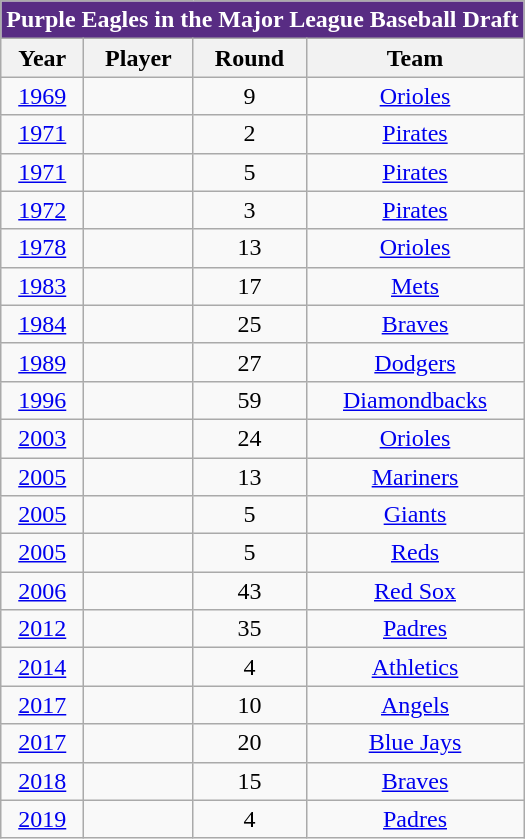<table class="wikitable sortable collapsible collapsed" style="text-align:center">
<tr>
<th colspan=4 style="background:#582C83; color:#FFFFFF">Purple Eagles in the Major League Baseball Draft</th>
</tr>
<tr>
<th>Year</th>
<th>Player</th>
<th>Round</th>
<th>Team</th>
</tr>
<tr>
<td><a href='#'>1969</a></td>
<td></td>
<td>9</td>
<td><a href='#'>Orioles</a></td>
</tr>
<tr>
<td><a href='#'>1971</a></td>
<td></td>
<td>2</td>
<td><a href='#'>Pirates</a></td>
</tr>
<tr>
<td><a href='#'>1971</a></td>
<td></td>
<td>5</td>
<td><a href='#'>Pirates</a></td>
</tr>
<tr>
<td><a href='#'>1972</a></td>
<td></td>
<td>3</td>
<td><a href='#'>Pirates</a></td>
</tr>
<tr>
<td><a href='#'>1978</a></td>
<td></td>
<td>13</td>
<td><a href='#'>Orioles</a></td>
</tr>
<tr>
<td><a href='#'>1983</a></td>
<td></td>
<td>17</td>
<td><a href='#'>Mets</a></td>
</tr>
<tr>
<td><a href='#'>1984</a></td>
<td></td>
<td>25</td>
<td><a href='#'>Braves</a></td>
</tr>
<tr>
<td><a href='#'>1989</a></td>
<td></td>
<td>27</td>
<td><a href='#'>Dodgers</a></td>
</tr>
<tr>
<td><a href='#'>1996</a></td>
<td></td>
<td>59</td>
<td><a href='#'>Diamondbacks</a></td>
</tr>
<tr>
<td><a href='#'>2003</a></td>
<td></td>
<td>24</td>
<td><a href='#'>Orioles</a></td>
</tr>
<tr>
<td><a href='#'>2005</a></td>
<td></td>
<td>13</td>
<td><a href='#'>Mariners</a></td>
</tr>
<tr>
<td><a href='#'>2005</a></td>
<td></td>
<td>5</td>
<td><a href='#'>Giants</a></td>
</tr>
<tr>
<td><a href='#'>2005</a></td>
<td></td>
<td>5</td>
<td><a href='#'>Reds</a></td>
</tr>
<tr>
<td><a href='#'>2006</a></td>
<td></td>
<td>43</td>
<td><a href='#'>Red Sox</a></td>
</tr>
<tr>
<td><a href='#'>2012</a></td>
<td></td>
<td>35</td>
<td><a href='#'>Padres</a></td>
</tr>
<tr>
<td><a href='#'>2014</a></td>
<td></td>
<td>4</td>
<td><a href='#'>Athletics</a></td>
</tr>
<tr>
<td><a href='#'>2017</a></td>
<td></td>
<td>10</td>
<td><a href='#'>Angels</a></td>
</tr>
<tr>
<td><a href='#'>2017</a></td>
<td></td>
<td>20</td>
<td><a href='#'>Blue Jays</a></td>
</tr>
<tr>
<td><a href='#'>2018</a></td>
<td></td>
<td>15</td>
<td><a href='#'>Braves</a></td>
</tr>
<tr>
<td><a href='#'>2019</a></td>
<td></td>
<td>4</td>
<td><a href='#'>Padres</a></td>
</tr>
</table>
